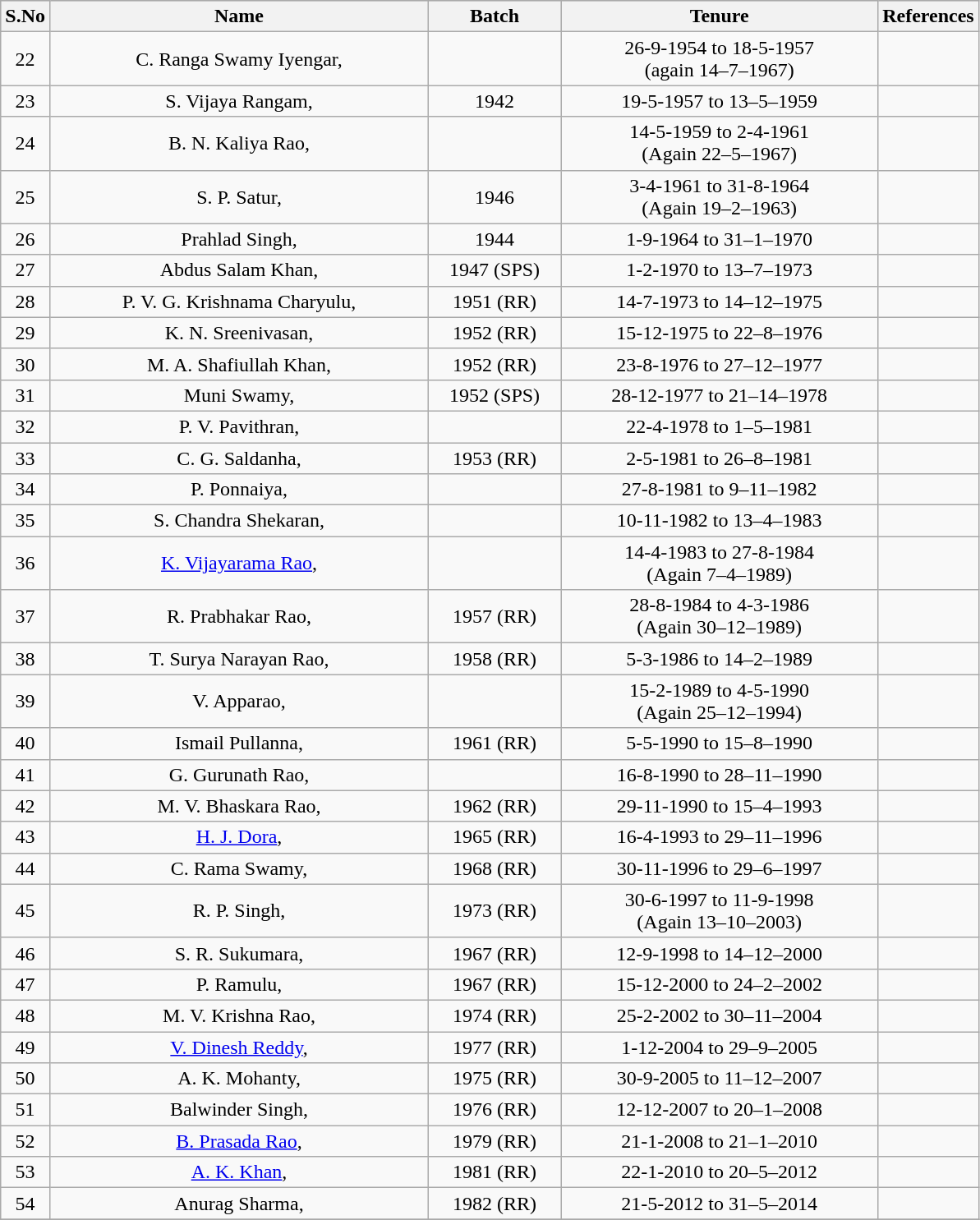<table class="wikitable sortable" style="text-align:center">
<tr style="background:#cccccc">
<th scope="col" style="width: 20px;">S.No</th>
<th scope="col" style="width: 300px;">Name</th>
<th scope="col" style="width: 100px;">Batch</th>
<th scope="col" style="width: 250px;">Tenure</th>
<th scope="col" style="width: 50px;">References</th>
</tr>
<tr>
<td>22</td>
<td>C. Ranga Swamy Iyengar,</td>
<td></td>
<td>26-9-1954 to 18-5-1957<br>(again 14–7–1967)</td>
<td></td>
</tr>
<tr>
<td>23</td>
<td>S. Vijaya Rangam,</td>
<td>1942</td>
<td>19-5-1957 to 13–5–1959</td>
<td></td>
</tr>
<tr>
<td>24</td>
<td>B. N. Kaliya Rao,</td>
<td></td>
<td>14-5-1959 to 2-4-1961<br>(Again 22–5–1967)</td>
<td></td>
</tr>
<tr>
<td>25</td>
<td>S. P. Satur,</td>
<td>1946</td>
<td>3-4-1961 to  31-8-1964<br>(Again 19–2–1963)</td>
<td></td>
</tr>
<tr>
<td>26</td>
<td>Prahlad Singh,</td>
<td>1944</td>
<td>1-9-1964 to 31–1–1970</td>
<td></td>
</tr>
<tr>
<td>27</td>
<td>Abdus Salam Khan,</td>
<td>1947 (SPS)</td>
<td>1-2-1970 to 13–7–1973</td>
<td></td>
</tr>
<tr>
<td>28</td>
<td>P. V. G. Krishnama Charyulu,</td>
<td>1951 (RR)</td>
<td>14-7-1973 to 14–12–1975</td>
<td></td>
</tr>
<tr>
<td>29</td>
<td>K. N. Sreenivasan,</td>
<td>1952 (RR)</td>
<td>15-12-1975 to 22–8–1976</td>
<td></td>
</tr>
<tr>
<td>30</td>
<td>M. A. Shafiullah Khan,</td>
<td>1952 (RR)</td>
<td>23-8-1976 to 27–12–1977</td>
<td></td>
</tr>
<tr>
<td>31</td>
<td>Muni Swamy,</td>
<td>1952 (SPS)</td>
<td>28-12-1977 to 21–14–1978</td>
<td></td>
</tr>
<tr>
<td>32</td>
<td>P. V. Pavithran,</td>
<td></td>
<td>22-4-1978 to 1–5–1981</td>
<td></td>
</tr>
<tr>
<td>33</td>
<td>C. G. Saldanha,</td>
<td>1953 (RR)</td>
<td>2-5-1981 to 26–8–1981</td>
<td></td>
</tr>
<tr>
<td>34</td>
<td>P. Ponnaiya,</td>
<td></td>
<td>27-8-1981 to 9–11–1982</td>
<td></td>
</tr>
<tr>
<td>35</td>
<td>S. Chandra Shekaran,</td>
<td></td>
<td>10-11-1982 to 13–4–1983</td>
<td></td>
</tr>
<tr>
<td>36</td>
<td><a href='#'>K. Vijayarama Rao</a>,</td>
<td></td>
<td>14-4-1983 to 27-8-1984<br>(Again 7–4–1989)</td>
<td></td>
</tr>
<tr>
<td>37</td>
<td>R. Prabhakar Rao,</td>
<td>1957 (RR)</td>
<td>28-8-1984 to 4-3-1986<br>(Again 30–12–1989)</td>
<td></td>
</tr>
<tr>
<td>38</td>
<td>T. Surya Narayan Rao,</td>
<td>1958 (RR)</td>
<td>5-3-1986 to 14–2–1989</td>
<td></td>
</tr>
<tr>
<td>39</td>
<td>V. Apparao,</td>
<td></td>
<td>15-2-1989 to 4-5-1990<br>(Again 25–12–1994)</td>
<td></td>
</tr>
<tr>
<td>40</td>
<td>Ismail Pullanna,</td>
<td>1961 (RR)</td>
<td>5-5-1990 to 15–8–1990</td>
<td></td>
</tr>
<tr>
<td>41</td>
<td>G. Gurunath Rao,</td>
<td></td>
<td>16-8-1990 to 28–11–1990</td>
<td></td>
</tr>
<tr>
<td>42</td>
<td>M. V. Bhaskara Rao,</td>
<td>1962 (RR)</td>
<td>29-11-1990 to 15–4–1993</td>
<td></td>
</tr>
<tr>
<td>43</td>
<td><a href='#'>H. J. Dora</a>,</td>
<td>1965 (RR)</td>
<td>16-4-1993 to 29–11–1996</td>
<td></td>
</tr>
<tr>
<td>44</td>
<td>C. Rama Swamy,</td>
<td>1968 (RR)</td>
<td>30-11-1996 to 29–6–1997</td>
<td></td>
</tr>
<tr>
<td>45</td>
<td>R. P. Singh,</td>
<td>1973 (RR)</td>
<td>30-6-1997 to 11-9-1998<br>(Again 13–10–2003)</td>
<td></td>
</tr>
<tr>
<td>46</td>
<td>S. R. Sukumara,</td>
<td>1967 (RR)</td>
<td>12-9-1998 to 14–12–2000</td>
<td></td>
</tr>
<tr>
<td>47</td>
<td>P. Ramulu,</td>
<td>1967 (RR)</td>
<td>15-12-2000 to 24–2–2002</td>
<td></td>
</tr>
<tr>
<td>48</td>
<td>M. V. Krishna Rao,</td>
<td>1974 (RR)</td>
<td>25-2-2002 to 30–11–2004</td>
<td></td>
</tr>
<tr>
<td>49</td>
<td><a href='#'>V. Dinesh Reddy</a>,</td>
<td>1977 (RR)</td>
<td>1-12-2004 to 29–9–2005</td>
<td></td>
</tr>
<tr>
<td>50</td>
<td>A. K. Mohanty,</td>
<td>1975 (RR)</td>
<td>30-9-2005 to 11–12–2007</td>
<td></td>
</tr>
<tr>
<td>51</td>
<td>Balwinder Singh,</td>
<td>1976 (RR)</td>
<td>12-12-2007 to 20–1–2008</td>
<td></td>
</tr>
<tr>
<td>52</td>
<td><a href='#'>B. Prasada Rao</a>,</td>
<td>1979 (RR)</td>
<td>21-1-2008 to 21–1–2010</td>
<td></td>
</tr>
<tr>
<td>53</td>
<td><a href='#'>A. K. Khan</a>,</td>
<td>1981 (RR)</td>
<td>22-1-2010 to 20–5–2012</td>
<td></td>
</tr>
<tr>
<td>54</td>
<td>Anurag Sharma,</td>
<td>1982 (RR)</td>
<td>21-5-2012 to 31–5–2014</td>
<td></td>
</tr>
<tr>
</tr>
</table>
